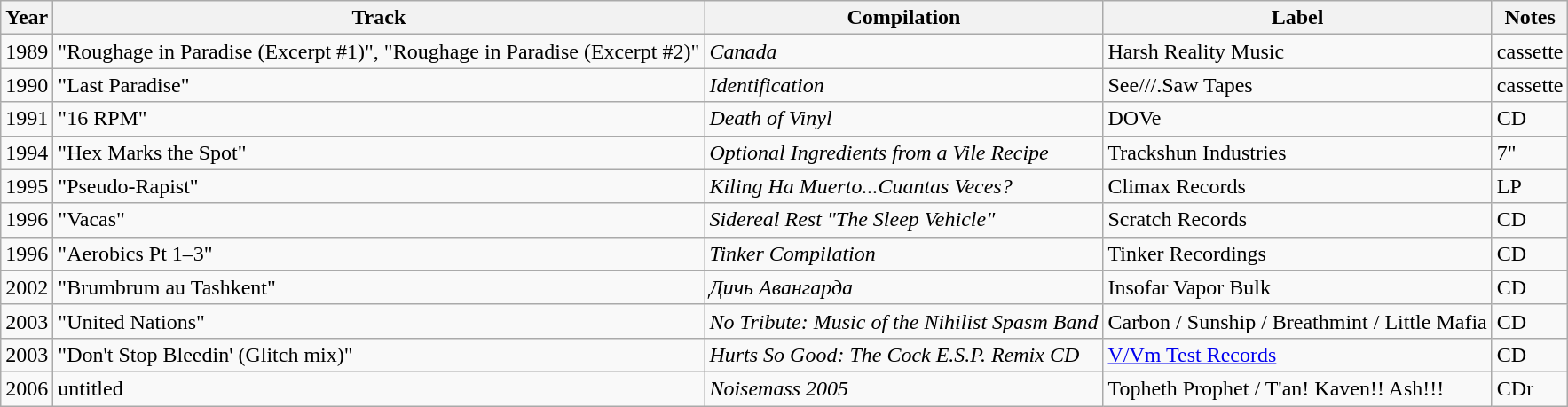<table class="wikitable">
<tr>
<th>Year</th>
<th>Track</th>
<th>Compilation</th>
<th>Label</th>
<th>Notes</th>
</tr>
<tr>
<td>1989</td>
<td>"Roughage in Paradise (Excerpt #1)", "Roughage in Paradise (Excerpt #2)"</td>
<td><em>Canada</em></td>
<td>Harsh Reality Music</td>
<td>cassette</td>
</tr>
<tr>
<td>1990</td>
<td>"Last Paradise"</td>
<td><em>Identification</em></td>
<td>See///.Saw Tapes</td>
<td>cassette</td>
</tr>
<tr>
<td>1991</td>
<td>"16 RPM"</td>
<td><em>Death of Vinyl</em></td>
<td>DOVe</td>
<td>CD</td>
</tr>
<tr>
<td>1994</td>
<td>"Hex Marks the Spot"</td>
<td><em>Optional Ingredients from a Vile Recipe</em></td>
<td>Trackshun Industries</td>
<td>7"</td>
</tr>
<tr>
<td>1995</td>
<td>"Pseudo-Rapist"</td>
<td><em>Kiling Ha Muerto...Cuantas Veces?</em></td>
<td>Climax Records</td>
<td>LP</td>
</tr>
<tr>
<td>1996</td>
<td>"Vacas"</td>
<td><em>Sidereal Rest "The Sleep Vehicle"</em></td>
<td>Scratch Records</td>
<td>CD</td>
</tr>
<tr>
<td>1996</td>
<td>"Aerobics Pt 1–3"</td>
<td><em>Tinker Compilation</em></td>
<td>Tinker Recordings</td>
<td>CD</td>
</tr>
<tr>
<td>2002</td>
<td>"Brumbrum au Tashkent"</td>
<td><em>Дичь Авангарда</em></td>
<td>Insofar Vapor Bulk</td>
<td>CD</td>
</tr>
<tr>
<td>2003</td>
<td>"United Nations"</td>
<td><em>No Tribute: Music of the Nihilist Spasm Band</em></td>
<td>Carbon / Sunship / Breathmint / Little Mafia</td>
<td>CD</td>
</tr>
<tr>
<td>2003</td>
<td>"Don't Stop Bleedin' (Glitch mix)"</td>
<td><em>Hurts So Good: The Cock E.S.P. Remix CD</em></td>
<td><a href='#'>V/Vm Test Records</a></td>
<td>CD</td>
</tr>
<tr>
<td>2006</td>
<td>untitled</td>
<td><em>Noisemass 2005</em></td>
<td>Topheth Prophet / T'an! Kaven!! Ash!!!</td>
<td>CDr</td>
</tr>
</table>
